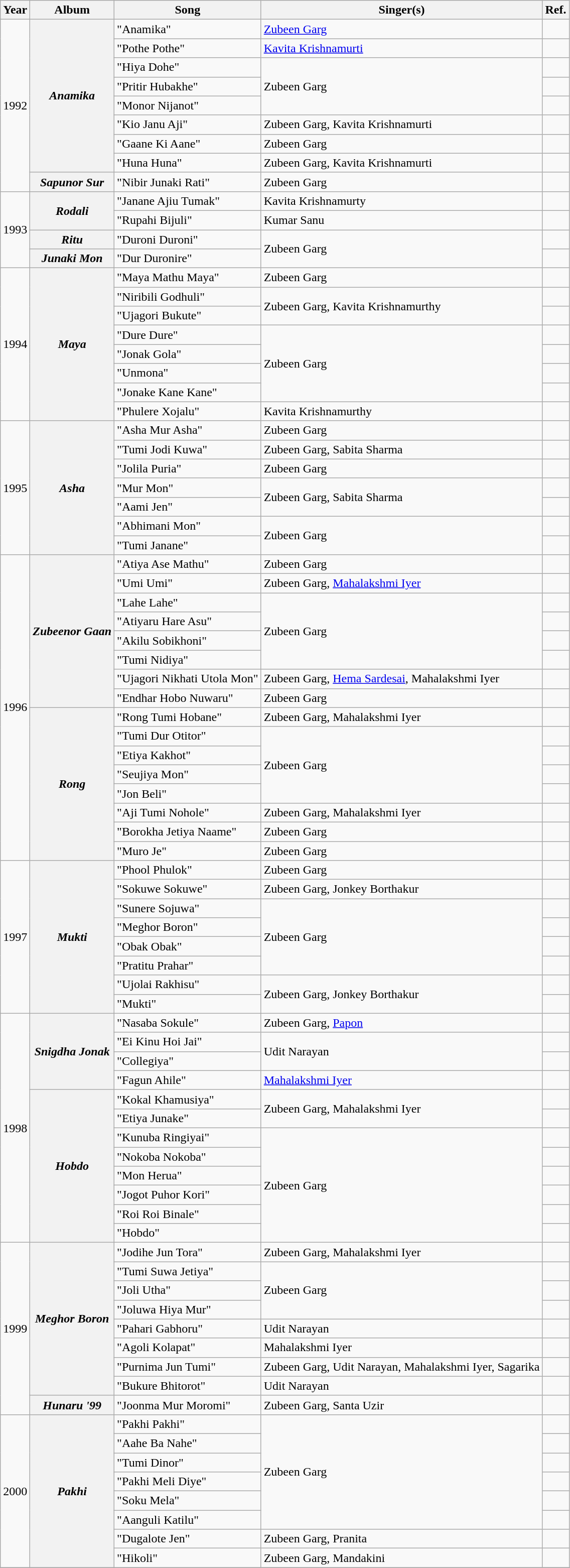<table class=wikitable plainrowheaders">
<tr>
<th scope="col">Year</th>
<th>Album</th>
<th scope="col">Song</th>
<th scope="col">Singer(s)</th>
<th scope="col">Ref.</th>
</tr>
<tr>
<td rowspan="9">1992</td>
<th rowspan="8"><em>Anamika</em></th>
<td>"Anamika"</td>
<td><a href='#'>Zubeen Garg</a></td>
<td></td>
</tr>
<tr>
<td>"Pothe Pothe"</td>
<td><a href='#'>Kavita Krishnamurti</a></td>
<td></td>
</tr>
<tr>
<td>"Hiya Dohe"</td>
<td rowspan="3">Zubeen Garg</td>
<td></td>
</tr>
<tr>
<td>"Pritir Hubakhe"</td>
<td></td>
</tr>
<tr>
<td>"Monor Nijanot"</td>
<td></td>
</tr>
<tr>
<td>"Kio Janu Aji"</td>
<td>Zubeen Garg, Kavita Krishnamurti</td>
<td></td>
</tr>
<tr>
<td>"Gaane Ki Aane"</td>
<td>Zubeen Garg</td>
<td></td>
</tr>
<tr>
<td>"Huna Huna"</td>
<td>Zubeen Garg, Kavita Krishnamurti</td>
<td></td>
</tr>
<tr>
<th><em>Sapunor Sur</em></th>
<td>"Nibir Junaki Rati"</td>
<td>Zubeen Garg</td>
<td></td>
</tr>
<tr>
<td rowspan="4">1993</td>
<th rowspan="2"><em>Rodali</em></th>
<td>"Janane Ajiu Tumak"</td>
<td>Kavita Krishnamurty</td>
<td></td>
</tr>
<tr>
<td>"Rupahi Bijuli"</td>
<td>Kumar Sanu</td>
<td></td>
</tr>
<tr>
<th><em>Ritu</em></th>
<td>"Duroni Duroni"</td>
<td rowspan="2">Zubeen Garg</td>
<td></td>
</tr>
<tr>
<th><em>Junaki Mon</em></th>
<td>"Dur Duronire"</td>
<td></td>
</tr>
<tr>
<td rowspan="8">1994</td>
<th rowspan="8"><em>Maya</em></th>
<td>"Maya Mathu Maya"</td>
<td>Zubeen Garg</td>
<td></td>
</tr>
<tr>
<td>"Niribili Godhuli"</td>
<td rowspan="2">Zubeen Garg, Kavita Krishnamurthy</td>
<td></td>
</tr>
<tr>
<td>"Ujagori Bukute"</td>
<td></td>
</tr>
<tr>
<td>"Dure Dure"</td>
<td rowspan="4">Zubeen Garg</td>
<td></td>
</tr>
<tr>
<td>"Jonak Gola"</td>
<td></td>
</tr>
<tr>
<td>"Unmona"</td>
<td></td>
</tr>
<tr>
<td>"Jonake Kane Kane"</td>
<td></td>
</tr>
<tr>
<td>"Phulere Xojalu"</td>
<td>Kavita Krishnamurthy</td>
<td></td>
</tr>
<tr>
<td rowspan="7">1995</td>
<th rowspan="7"><em>Asha</em></th>
<td>"Asha Mur Asha"</td>
<td>Zubeen Garg</td>
<td></td>
</tr>
<tr>
<td>"Tumi Jodi Kuwa"</td>
<td>Zubeen Garg, Sabita Sharma</td>
<td></td>
</tr>
<tr>
<td>"Jolila Puria"</td>
<td>Zubeen Garg</td>
<td></td>
</tr>
<tr>
<td>"Mur Mon"</td>
<td rowspan="2">Zubeen Garg, Sabita Sharma</td>
<td></td>
</tr>
<tr>
<td>"Aami Jen"</td>
<td></td>
</tr>
<tr>
<td>"Abhimani Mon"</td>
<td rowspan="2">Zubeen Garg</td>
<td></td>
</tr>
<tr>
<td>"Tumi Janane"</td>
<td></td>
</tr>
<tr>
<td rowspan="16">1996</td>
<th rowspan="8"><em>Zubeenor Gaan</em></th>
<td>"Atiya Ase Mathu"</td>
<td>Zubeen Garg</td>
<td></td>
</tr>
<tr>
<td>"Umi Umi"</td>
<td>Zubeen Garg, <a href='#'>Mahalakshmi Iyer</a></td>
<td></td>
</tr>
<tr>
<td>"Lahe Lahe"</td>
<td rowspan="4">Zubeen Garg</td>
<td></td>
</tr>
<tr>
<td>"Atiyaru Hare Asu"</td>
<td></td>
</tr>
<tr>
<td>"Akilu Sobikhoni"</td>
<td></td>
</tr>
<tr>
<td>"Tumi Nidiya"</td>
<td></td>
</tr>
<tr>
<td>"Ujagori Nikhati Utola Mon"</td>
<td>Zubeen Garg, <a href='#'>Hema Sardesai</a>, Mahalakshmi Iyer</td>
<td></td>
</tr>
<tr>
<td>"Endhar Hobo Nuwaru"</td>
<td>Zubeen Garg</td>
<td></td>
</tr>
<tr>
<th rowspan="8"><em>Rong</em></th>
<td>"Rong Tumi Hobane"</td>
<td>Zubeen Garg, Mahalakshmi Iyer</td>
<td></td>
</tr>
<tr>
<td>"Tumi Dur Otitor"</td>
<td rowspan="4">Zubeen Garg</td>
<td></td>
</tr>
<tr>
<td>"Etiya Kakhot"</td>
<td></td>
</tr>
<tr>
<td>"Seujiya Mon"</td>
<td></td>
</tr>
<tr>
<td>"Jon Beli"</td>
<td></td>
</tr>
<tr>
<td>"Aji Tumi Nohole"</td>
<td>Zubeen Garg, Mahalakshmi Iyer</td>
<td></td>
</tr>
<tr>
<td>"Borokha Jetiya Naame"</td>
<td>Zubeen Garg</td>
<td></td>
</tr>
<tr>
<td>"Muro Je"</td>
<td>Zubeen Garg</td>
<td></td>
</tr>
<tr>
<td rowspan="8">1997</td>
<th rowspan="8"><em>Mukti</em></th>
<td>"Phool Phulok"</td>
<td>Zubeen Garg</td>
<td></td>
</tr>
<tr>
<td>"Sokuwe Sokuwe"</td>
<td>Zubeen Garg, Jonkey Borthakur</td>
<td></td>
</tr>
<tr>
<td>"Sunere Sojuwa"</td>
<td rowspan="4">Zubeen Garg</td>
<td></td>
</tr>
<tr>
<td>"Meghor Boron"</td>
<td></td>
</tr>
<tr>
<td>"Obak Obak"</td>
<td></td>
</tr>
<tr>
<td>"Pratitu Prahar"</td>
<td></td>
</tr>
<tr>
<td>"Ujolai Rakhisu"</td>
<td rowspan ="2">Zubeen Garg, Jonkey Borthakur</td>
<td></td>
</tr>
<tr>
<td>"Mukti"</td>
<td></td>
</tr>
<tr>
<td rowspan="12">1998</td>
<th rowspan="4"><em>Snigdha Jonak</em></th>
<td>"Nasaba Sokule"</td>
<td>Zubeen Garg, <a href='#'>Papon</a></td>
<td></td>
</tr>
<tr>
<td>"Ei Kinu Hoi Jai"</td>
<td rowspan="2">Udit Narayan</td>
<td></td>
</tr>
<tr>
<td>"Collegiya"</td>
<td></td>
</tr>
<tr>
<td>"Fagun Ahile"</td>
<td><a href='#'>Mahalakshmi Iyer</a></td>
<td></td>
</tr>
<tr>
<th rowspan="8"><em>Hobdo</em></th>
<td>"Kokal Khamusiya"</td>
<td rowspan="2">Zubeen Garg, Mahalakshmi Iyer</td>
<td></td>
</tr>
<tr>
<td>"Etiya Junake"</td>
<td></td>
</tr>
<tr>
<td>"Kunuba Ringiyai"</td>
<td rowspan="6">Zubeen Garg</td>
<td></td>
</tr>
<tr>
<td>"Nokoba Nokoba"</td>
<td></td>
</tr>
<tr>
<td>"Mon Herua"</td>
<td></td>
</tr>
<tr>
<td>"Jogot Puhor Kori"</td>
<td></td>
</tr>
<tr>
<td>"Roi Roi Binale"</td>
<td></td>
</tr>
<tr>
<td>"Hobdo"</td>
<td></td>
</tr>
<tr>
<td rowspan="9">1999</td>
<th rowspan="8"><em>Meghor Boron</em></th>
<td>"Jodihe Jun Tora"</td>
<td>Zubeen Garg, Mahalakshmi Iyer</td>
<td></td>
</tr>
<tr>
<td>"Tumi Suwa Jetiya"</td>
<td rowspan="3">Zubeen Garg</td>
<td></td>
</tr>
<tr>
<td>"Joli Utha"</td>
<td></td>
</tr>
<tr>
<td>"Joluwa Hiya Mur"</td>
<td></td>
</tr>
<tr>
<td>"Pahari Gabhoru"</td>
<td>Udit Narayan</td>
<td></td>
</tr>
<tr>
<td>"Agoli Kolapat"</td>
<td>Mahalakshmi Iyer</td>
<td></td>
</tr>
<tr>
<td>"Purnima Jun Tumi"</td>
<td>Zubeen Garg, Udit Narayan, Mahalakshmi Iyer, Sagarika</td>
<td></td>
</tr>
<tr>
<td>"Bukure Bhitorot"</td>
<td>Udit Narayan</td>
<td></td>
</tr>
<tr>
<th><em>Hunaru '99</em></th>
<td>"Joonma Mur Moromi"</td>
<td>Zubeen Garg, Santa Uzir</td>
<td></td>
</tr>
<tr>
<td rowspan="8">2000</td>
<th rowspan="8"><em>Pakhi</em></th>
<td>"Pakhi Pakhi"</td>
<td rowspan="6">Zubeen Garg</td>
<td></td>
</tr>
<tr>
<td>"Aahe Ba Nahe"</td>
<td></td>
</tr>
<tr>
<td>"Tumi Dinor"</td>
<td></td>
</tr>
<tr>
<td>"Pakhi Meli Diye"</td>
<td></td>
</tr>
<tr>
<td>"Soku Mela"</td>
<td></td>
</tr>
<tr>
<td>"Aanguli Katilu"</td>
<td></td>
</tr>
<tr>
<td>"Dugalote Jen"</td>
<td>Zubeen Garg, Pranita</td>
<td></td>
</tr>
<tr>
<td>"Hikoli"</td>
<td>Zubeen Garg, Mandakini</td>
<td></td>
</tr>
<tr>
</tr>
</table>
